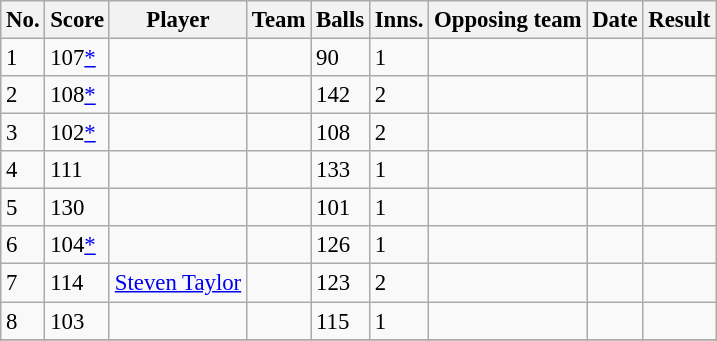<table class="wikitable sortable" style="font-size:95%">
<tr>
<th>No.</th>
<th>Score</th>
<th>Player</th>
<th>Team</th>
<th>Balls</th>
<th>Inns.</th>
<th>Opposing team</th>
<th>Date</th>
<th>Result</th>
</tr>
<tr>
<td>1</td>
<td> 107<a href='#'>*</a></td>
<td></td>
<td></td>
<td>90</td>
<td>1</td>
<td></td>
<td></td>
<td></td>
</tr>
<tr>
<td>2</td>
<td> 108<a href='#'>*</a></td>
<td></td>
<td></td>
<td>142</td>
<td>2</td>
<td></td>
<td></td>
<td></td>
</tr>
<tr>
<td>3</td>
<td> 102<a href='#'>*</a></td>
<td></td>
<td></td>
<td>108</td>
<td>2</td>
<td></td>
<td></td>
<td></td>
</tr>
<tr>
<td>4</td>
<td> 111</td>
<td></td>
<td></td>
<td>133</td>
<td>1</td>
<td></td>
<td></td>
<td></td>
</tr>
<tr>
<td>5</td>
<td> 130</td>
<td></td>
<td></td>
<td>101</td>
<td>1</td>
<td></td>
<td></td>
<td></td>
</tr>
<tr>
<td>6</td>
<td> 104<a href='#'>*</a></td>
<td></td>
<td></td>
<td>126</td>
<td>1</td>
<td></td>
<td></td>
<td></td>
</tr>
<tr>
<td>7</td>
<td> 114</td>
<td><a href='#'>Steven Taylor</a></td>
<td></td>
<td>123</td>
<td>2</td>
<td></td>
<td></td>
<td></td>
</tr>
<tr>
<td>8</td>
<td> 103</td>
<td></td>
<td></td>
<td>115</td>
<td>1</td>
<td></td>
<td></td>
<td></td>
</tr>
<tr>
</tr>
</table>
